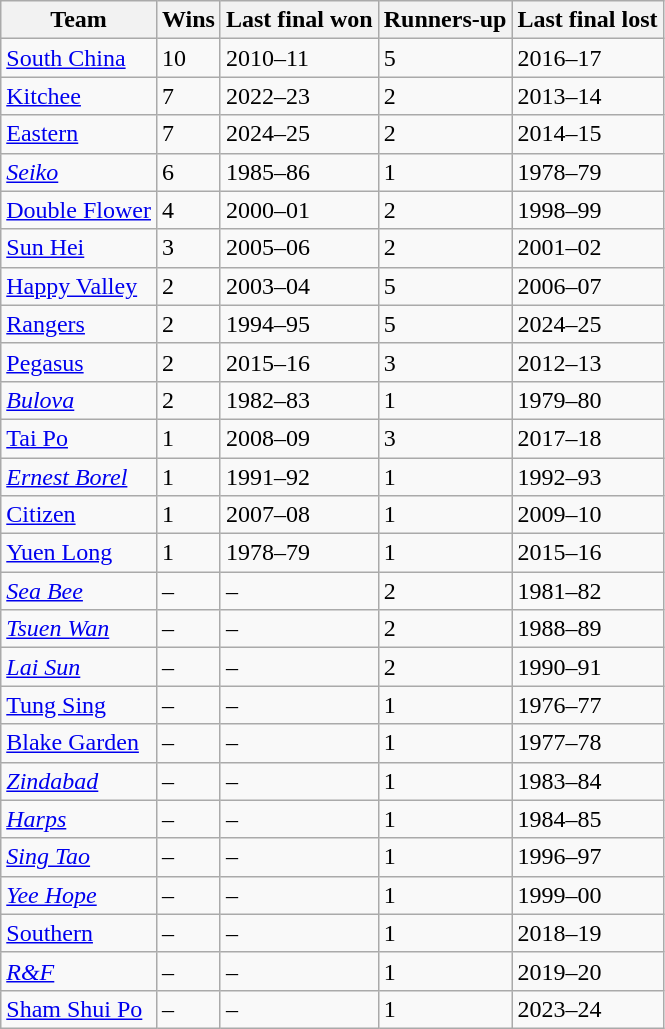<table class=wikitable sortable style=text-align: center;>
<tr>
<th>Team</th>
<th>Wins</th>
<th>Last final won</th>
<th>Runners-up</th>
<th>Last final lost</th>
</tr>
<tr>
<td align=left><a href='#'>South China</a></td>
<td>10</td>
<td>2010–11</td>
<td>5</td>
<td>2016–17</td>
</tr>
<tr>
<td align=left><a href='#'>Kitchee</a></td>
<td>7</td>
<td>2022–23</td>
<td>2</td>
<td>2013–14</td>
</tr>
<tr>
<td align=left><a href='#'>Eastern</a></td>
<td>7</td>
<td>2024–25</td>
<td>2</td>
<td>2014–15</td>
</tr>
<tr>
<td align=left><em><a href='#'>Seiko</a></em></td>
<td>6</td>
<td>1985–86</td>
<td>1</td>
<td>1978–79</td>
</tr>
<tr>
<td align=left><a href='#'>Double Flower</a></td>
<td>4</td>
<td>2000–01</td>
<td>2</td>
<td>1998–99</td>
</tr>
<tr>
<td align=left><a href='#'>Sun Hei</a></td>
<td>3</td>
<td>2005–06</td>
<td>2</td>
<td>2001–02</td>
</tr>
<tr>
<td align=left><a href='#'>Happy Valley</a></td>
<td>2</td>
<td>2003–04</td>
<td>5</td>
<td>2006–07</td>
</tr>
<tr>
<td align=left><a href='#'>Rangers</a></td>
<td>2</td>
<td>1994–95</td>
<td>5</td>
<td>2024–25</td>
</tr>
<tr>
<td align=left><a href='#'>Pegasus</a></td>
<td>2</td>
<td>2015–16</td>
<td>3</td>
<td>2012–13</td>
</tr>
<tr>
<td align=left><em><a href='#'>Bulova</a></em></td>
<td>2</td>
<td>1982–83</td>
<td>1</td>
<td>1979–80</td>
</tr>
<tr>
<td align=left><a href='#'>Tai Po</a></td>
<td>1</td>
<td>2008–09</td>
<td>3</td>
<td>2017–18</td>
</tr>
<tr>
<td align=left><em><a href='#'>Ernest Borel</a></em></td>
<td>1</td>
<td>1991–92</td>
<td>1</td>
<td>1992–93</td>
</tr>
<tr>
<td align=left><a href='#'>Citizen</a></td>
<td>1</td>
<td>2007–08</td>
<td>1</td>
<td>2009–10</td>
</tr>
<tr>
<td align=left><a href='#'>Yuen Long</a></td>
<td>1</td>
<td>1978–79</td>
<td>1</td>
<td>2015–16</td>
</tr>
<tr>
<td align=left><em><a href='#'>Sea Bee</a></em></td>
<td>–</td>
<td>–</td>
<td>2</td>
<td>1981–82</td>
</tr>
<tr>
<td align=left><em><a href='#'>Tsuen Wan</a></em></td>
<td>–</td>
<td>–</td>
<td>2</td>
<td>1988–89</td>
</tr>
<tr>
<td align=left><em><a href='#'>Lai Sun</a></em></td>
<td>–</td>
<td>–</td>
<td>2</td>
<td>1990–91</td>
</tr>
<tr>
<td align=left><a href='#'>Tung Sing</a></td>
<td>–</td>
<td>–</td>
<td>1</td>
<td>1976–77</td>
</tr>
<tr>
<td align=left><a href='#'>Blake Garden</a></td>
<td>–</td>
<td>–</td>
<td>1</td>
<td>1977–78</td>
</tr>
<tr>
<td align=left><em><a href='#'>Zindabad</a></em></td>
<td>–</td>
<td>–</td>
<td>1</td>
<td>1983–84</td>
</tr>
<tr>
<td align=left><em><a href='#'>Harps</a></em></td>
<td>–</td>
<td>–</td>
<td>1</td>
<td>1984–85</td>
</tr>
<tr>
<td align=left><em><a href='#'>Sing Tao</a></em></td>
<td>–</td>
<td>–</td>
<td>1</td>
<td>1996–97</td>
</tr>
<tr>
<td align=left><em><a href='#'>Yee Hope</a></em></td>
<td>–</td>
<td>–</td>
<td>1</td>
<td>1999–00</td>
</tr>
<tr>
<td align=left><a href='#'>Southern</a></td>
<td>–</td>
<td>–</td>
<td>1</td>
<td>2018–19</td>
</tr>
<tr>
<td align=left> <em><a href='#'>R&F</a></em></td>
<td>–</td>
<td>–</td>
<td>1</td>
<td>2019–20</td>
</tr>
<tr>
<td align=left><a href='#'>Sham Shui Po</a></td>
<td>–</td>
<td>–</td>
<td>1</td>
<td>2023–24</td>
</tr>
</table>
